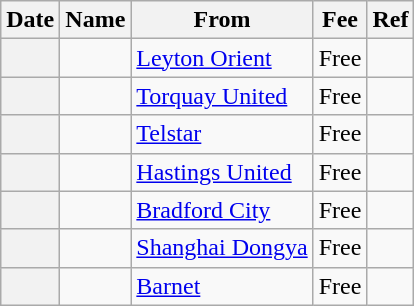<table class="wikitable sortable plainrowheaders">
<tr>
<th scope=col>Date</th>
<th scope=col>Name</th>
<th scope=col>From</th>
<th scope=col>Fee</th>
<th scope=col class=unsortable>Ref</th>
</tr>
<tr>
<th scope=row></th>
<td></td>
<td><a href='#'>Leyton Orient</a></td>
<td>Free</td>
<td style="text-align:center;"></td>
</tr>
<tr>
<th scope=row></th>
<td></td>
<td><a href='#'>Torquay United</a></td>
<td>Free</td>
<td style="text-align:center;"></td>
</tr>
<tr>
<th scope=row></th>
<td></td>
<td><a href='#'>Telstar</a></td>
<td>Free</td>
<td style="text-align:center;"></td>
</tr>
<tr>
<th scope=row></th>
<td></td>
<td><a href='#'>Hastings United</a></td>
<td>Free</td>
<td style="text-align:center;"></td>
</tr>
<tr>
<th scope=row></th>
<td></td>
<td><a href='#'>Bradford City</a></td>
<td>Free</td>
<td style="text-align:center;"></td>
</tr>
<tr>
<th scope=row></th>
<td></td>
<td><a href='#'>Shanghai Dongya</a></td>
<td>Free</td>
<td style="text-align:center;"></td>
</tr>
<tr>
<th scope=row></th>
<td></td>
<td><a href='#'>Barnet</a></td>
<td>Free</td>
<td style="text-align:center;"></td>
</tr>
</table>
